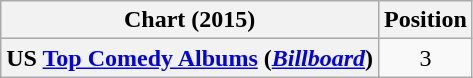<table class="wikitable plainrowheaders" style="text-align:center">
<tr>
<th scope="col">Chart (2015)</th>
<th scope="col">Position</th>
</tr>
<tr>
<th scope="row">US <a href='#'>Top Comedy Albums</a> (<em><a href='#'>Billboard</a></em>)</th>
<td>3</td>
</tr>
</table>
